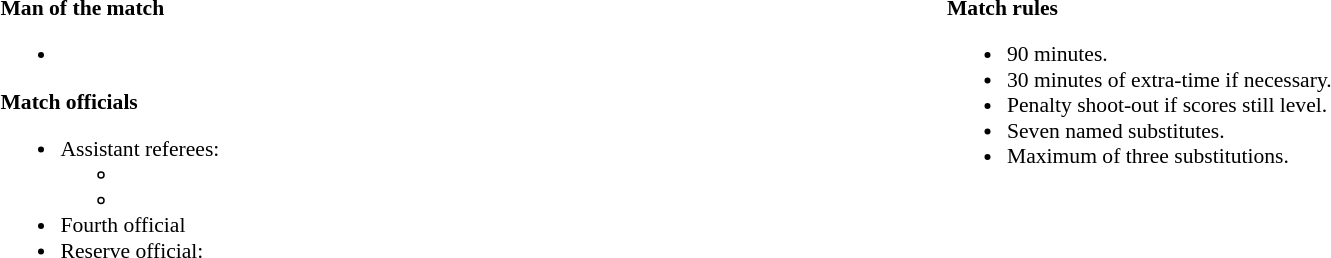<table width=100% style="font-size: 90%">
<tr>
<td width=50% valign=top><br><strong>Man of the match</strong><ul><li></li></ul><strong>Match officials</strong><ul><li>Assistant referees:<ul><li></li><li></li></ul></li><li>Fourth official</li><li>Reserve official:</li></ul></td>
<td width=50% valign=top><br><strong>Match rules</strong><ul><li>90 minutes.</li><li>30 minutes of extra-time if necessary.</li><li>Penalty shoot-out if scores still level.</li><li>Seven named substitutes.</li><li>Maximum of three substitutions.</li></ul></td>
</tr>
</table>
